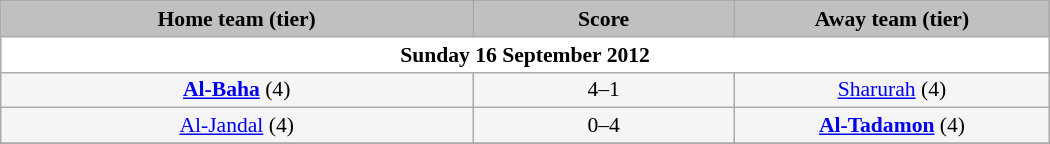<table class="wikitable" style="width: 700px; background:WhiteSmoke; text-align:center; font-size:90%">
<tr>
<td scope="col" style="width: 45%; background:silver;"><strong>Home team (tier)</strong></td>
<td scope="col" style="width: 25%; background:silver;"><strong>Score</strong></td>
<td scope="col" style="width: 45%; background:silver;"><strong>Away team (tier)</strong></td>
</tr>
<tr>
<td colspan="5" style= background:White><strong>Sunday 16 September 2012</strong></td>
</tr>
<tr>
<td><strong><a href='#'>Al-Baha</a></strong> (4)</td>
<td>4–1</td>
<td><a href='#'>Sharurah</a> (4)</td>
</tr>
<tr>
<td><a href='#'>Al-Jandal</a> (4)</td>
<td>0–4</td>
<td><strong><a href='#'>Al-Tadamon</a></strong> (4)</td>
</tr>
<tr>
</tr>
</table>
